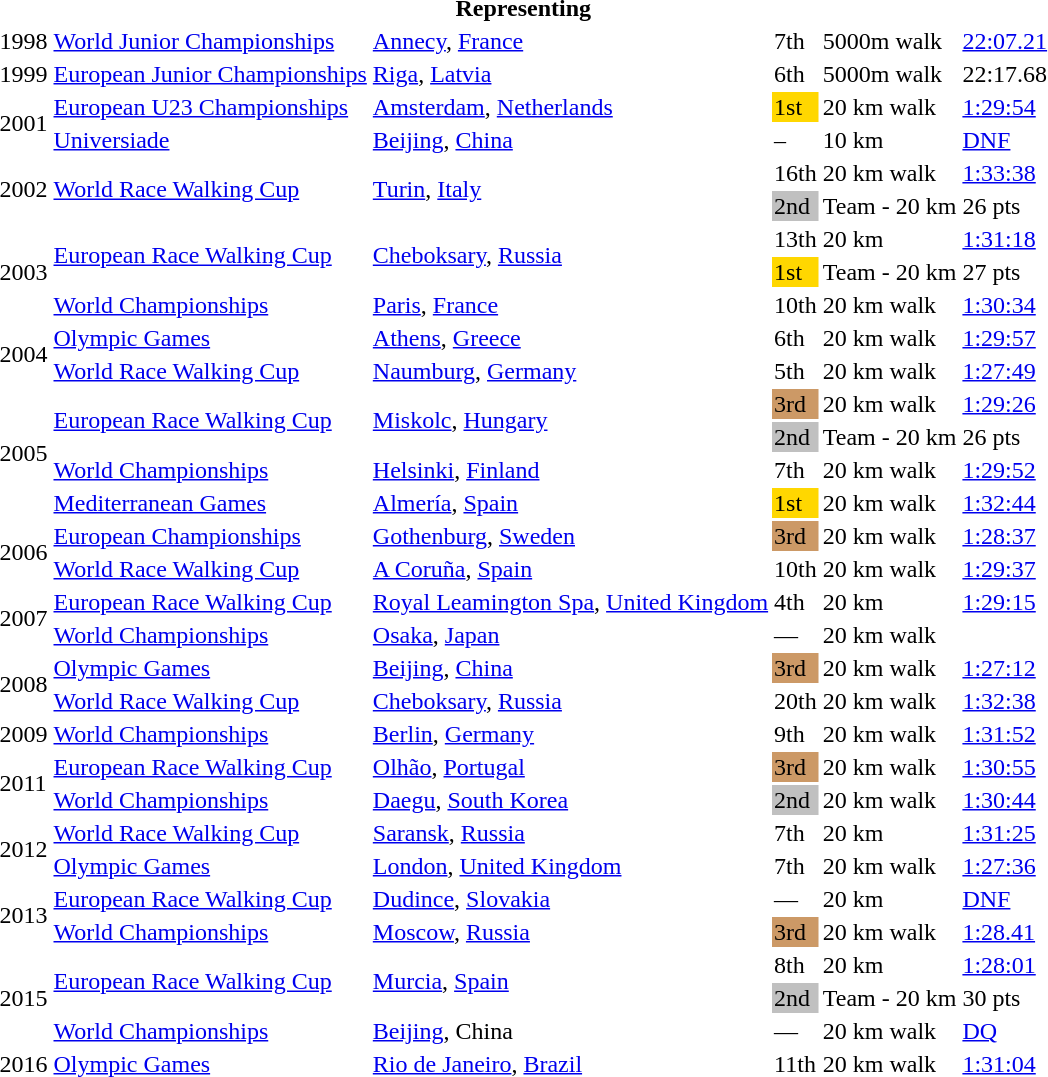<table>
<tr>
<th colspan="6">Representing </th>
</tr>
<tr>
<td>1998</td>
<td><a href='#'>World Junior Championships</a></td>
<td><a href='#'>Annecy</a>, <a href='#'>France</a></td>
<td>7th</td>
<td>5000m walk</td>
<td><a href='#'>22:07.21</a></td>
</tr>
<tr>
<td>1999</td>
<td><a href='#'>European Junior Championships</a></td>
<td><a href='#'>Riga</a>, <a href='#'>Latvia</a></td>
<td>6th</td>
<td>5000m walk</td>
<td>22:17.68</td>
</tr>
<tr>
<td rowspan=2>2001</td>
<td><a href='#'>European U23 Championships</a></td>
<td><a href='#'>Amsterdam</a>, <a href='#'>Netherlands</a></td>
<td bgcolor="gold">1st</td>
<td>20 km walk</td>
<td><a href='#'>1:29:54</a></td>
</tr>
<tr>
<td><a href='#'>Universiade</a></td>
<td><a href='#'>Beijing</a>, <a href='#'>China</a></td>
<td>–</td>
<td>10 km</td>
<td><a href='#'>DNF</a></td>
</tr>
<tr>
<td rowspan=2>2002</td>
<td rowspan=2><a href='#'>World Race Walking Cup</a></td>
<td rowspan=2><a href='#'>Turin</a>, <a href='#'>Italy</a></td>
<td>16th</td>
<td>20 km walk</td>
<td><a href='#'>1:33:38</a></td>
</tr>
<tr>
<td bgcolor=silver>2nd</td>
<td>Team - 20 km</td>
<td>26 pts</td>
</tr>
<tr>
<td rowspan=3>2003</td>
<td rowspan=2><a href='#'>European Race Walking Cup</a></td>
<td rowspan=2><a href='#'>Cheboksary</a>, <a href='#'>Russia</a></td>
<td>13th</td>
<td>20 km</td>
<td><a href='#'>1:31:18</a></td>
</tr>
<tr>
<td bgcolor=gold>1st</td>
<td>Team - 20 km</td>
<td>27 pts</td>
</tr>
<tr>
<td><a href='#'>World Championships</a></td>
<td><a href='#'>Paris</a>, <a href='#'>France</a></td>
<td>10th</td>
<td>20 km walk</td>
<td><a href='#'>1:30:34</a> </td>
</tr>
<tr>
<td rowspan=2>2004</td>
<td><a href='#'>Olympic Games</a></td>
<td><a href='#'>Athens</a>, <a href='#'>Greece</a></td>
<td>6th</td>
<td>20 km walk</td>
<td><a href='#'>1:29:57</a></td>
</tr>
<tr>
<td><a href='#'>World Race Walking Cup</a></td>
<td><a href='#'>Naumburg</a>, <a href='#'>Germany</a></td>
<td>5th</td>
<td>20 km walk</td>
<td><a href='#'>1:27:49</a> </td>
</tr>
<tr>
<td rowspan=4>2005</td>
<td rowspan=2><a href='#'>European Race Walking Cup</a></td>
<td rowspan=2><a href='#'>Miskolc</a>, <a href='#'>Hungary</a></td>
<td bgcolor="cc9966">3rd</td>
<td>20 km walk</td>
<td><a href='#'>1:29:26</a></td>
</tr>
<tr>
<td bgcolor=silver>2nd</td>
<td>Team - 20 km</td>
<td>26 pts</td>
</tr>
<tr>
<td><a href='#'>World Championships</a></td>
<td><a href='#'>Helsinki</a>, <a href='#'>Finland</a></td>
<td>7th</td>
<td>20 km walk</td>
<td><a href='#'>1:29:52</a></td>
</tr>
<tr>
<td><a href='#'>Mediterranean Games</a></td>
<td><a href='#'>Almería</a>, <a href='#'>Spain</a></td>
<td bgcolor="gold">1st</td>
<td>20 km walk</td>
<td><a href='#'>1:32:44</a></td>
</tr>
<tr>
<td rowspan=2>2006</td>
<td><a href='#'>European Championships</a></td>
<td><a href='#'>Gothenburg</a>, <a href='#'>Sweden</a></td>
<td bgcolor="cc9966">3rd</td>
<td>20 km walk</td>
<td><a href='#'>1:28:37</a> </td>
</tr>
<tr>
<td><a href='#'>World Race Walking Cup</a></td>
<td><a href='#'>A Coruña</a>, <a href='#'>Spain</a></td>
<td>10th</td>
<td>20 km walk</td>
<td><a href='#'>1:29:37</a> </td>
</tr>
<tr>
<td rowspan=2>2007</td>
<td><a href='#'>European Race Walking Cup</a></td>
<td><a href='#'>Royal Leamington Spa</a>, <a href='#'>United Kingdom</a></td>
<td>4th</td>
<td>20 km</td>
<td><a href='#'>1:29:15</a></td>
</tr>
<tr>
<td><a href='#'>World Championships</a></td>
<td><a href='#'>Osaka</a>, <a href='#'>Japan</a></td>
<td>—</td>
<td>20 km walk</td>
<td><a href='#'></a></td>
</tr>
<tr>
<td rowspan=2>2008</td>
<td><a href='#'>Olympic Games</a></td>
<td><a href='#'>Beijing</a>, <a href='#'>China</a></td>
<td bgcolor="cc9966">3rd</td>
<td>20 km walk</td>
<td><a href='#'>1:27:12</a> </td>
</tr>
<tr>
<td><a href='#'>World Race Walking Cup</a></td>
<td><a href='#'>Cheboksary</a>, <a href='#'>Russia</a></td>
<td>20th</td>
<td>20 km walk</td>
<td><a href='#'>1:32:38</a> </td>
</tr>
<tr>
<td>2009</td>
<td><a href='#'>World Championships</a></td>
<td><a href='#'>Berlin</a>, <a href='#'>Germany</a></td>
<td>9th</td>
<td>20 km walk</td>
<td><a href='#'>1:31:52</a></td>
</tr>
<tr>
<td rowspan=2>2011</td>
<td><a href='#'>European Race Walking Cup</a></td>
<td><a href='#'>Olhão</a>, <a href='#'>Portugal</a></td>
<td bgcolor="cc9966">3rd</td>
<td>20 km walk</td>
<td><a href='#'>1:30:55</a></td>
</tr>
<tr>
<td><a href='#'>World Championships</a></td>
<td><a href='#'>Daegu</a>, <a href='#'>South Korea</a></td>
<td bgcolor=silver>2nd</td>
<td>20 km walk</td>
<td><a href='#'>1:30:44</a> </td>
</tr>
<tr>
<td rowspan=2>2012</td>
<td><a href='#'>World Race Walking Cup</a></td>
<td><a href='#'>Saransk</a>, <a href='#'>Russia</a></td>
<td>7th</td>
<td>20 km</td>
<td><a href='#'>1:31:25</a></td>
</tr>
<tr>
<td><a href='#'>Olympic Games</a></td>
<td><a href='#'>London</a>, <a href='#'>United Kingdom</a></td>
<td>7th</td>
<td>20 km walk</td>
<td><a href='#'>1:27:36</a> </td>
</tr>
<tr>
<td rowspan=2>2013</td>
<td><a href='#'>European Race Walking Cup</a></td>
<td><a href='#'>Dudince</a>, <a href='#'>Slovakia</a></td>
<td>—</td>
<td>20 km</td>
<td><a href='#'>DNF</a></td>
</tr>
<tr>
<td><a href='#'>World Championships</a></td>
<td><a href='#'>Moscow</a>, <a href='#'>Russia</a></td>
<td bgcolor="cc9966">3rd</td>
<td>20 km walk</td>
<td><a href='#'>1:28.41</a> </td>
</tr>
<tr>
<td rowspan=3>2015</td>
<td rowspan=2><a href='#'>European Race Walking Cup</a></td>
<td rowspan=2><a href='#'>Murcia</a>, <a href='#'>Spain</a></td>
<td>8th</td>
<td>20 km</td>
<td><a href='#'>1:28:01</a></td>
</tr>
<tr>
<td bgcolor=silver>2nd</td>
<td>Team - 20 km</td>
<td>30 pts</td>
</tr>
<tr>
<td><a href='#'>World Championships</a></td>
<td><a href='#'>Beijing</a>, China</td>
<td>—</td>
<td>20 km walk</td>
<td><a href='#'>DQ</a></td>
</tr>
<tr>
<td>2016</td>
<td><a href='#'>Olympic Games</a></td>
<td><a href='#'>Rio de Janeiro</a>, <a href='#'>Brazil</a></td>
<td>11th</td>
<td>20 km walk</td>
<td><a href='#'>1:31:04</a></td>
</tr>
</table>
